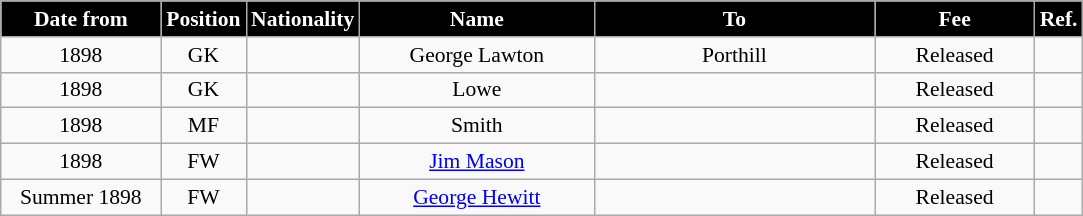<table class="wikitable" style="text-align:center; font-size:90%; ">
<tr>
<th style="background:#000000; color:white; width:100px;">Date from</th>
<th style="background:#000000; color:white; width:50px;">Position</th>
<th style="background:#000000; color:white; width:50px;">Nationality</th>
<th style="background:#000000; color:white; width:150px;">Name</th>
<th style="background:#000000; color:white; width:180px;">To</th>
<th style="background:#000000; color:white; width:100px;">Fee</th>
<th style="background:#000000; color:white; width:25px;">Ref.</th>
</tr>
<tr>
<td>1898</td>
<td>GK</td>
<td></td>
<td>George Lawton</td>
<td>Porthill</td>
<td>Released</td>
<td></td>
</tr>
<tr>
<td>1898</td>
<td>GK</td>
<td></td>
<td>Lowe</td>
<td></td>
<td>Released</td>
<td></td>
</tr>
<tr>
<td>1898</td>
<td>MF</td>
<td></td>
<td>Smith</td>
<td></td>
<td>Released</td>
<td></td>
</tr>
<tr>
<td>1898</td>
<td>FW</td>
<td></td>
<td><a href='#'>Jim Mason</a></td>
<td></td>
<td>Released</td>
<td></td>
</tr>
<tr>
<td>Summer 1898</td>
<td>FW</td>
<td></td>
<td><a href='#'>George Hewitt</a></td>
<td></td>
<td>Released</td>
<td></td>
</tr>
</table>
